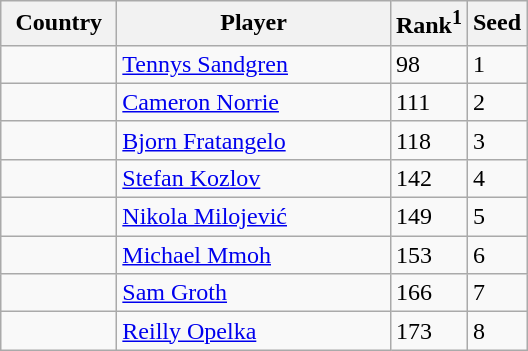<table class="sortable wikitable">
<tr>
<th width="70">Country</th>
<th width="175">Player</th>
<th>Rank<sup>1</sup></th>
<th>Seed</th>
</tr>
<tr>
<td></td>
<td><a href='#'>Tennys Sandgren</a></td>
<td>98</td>
<td>1</td>
</tr>
<tr>
<td></td>
<td><a href='#'>Cameron Norrie</a></td>
<td>111</td>
<td>2</td>
</tr>
<tr>
<td></td>
<td><a href='#'>Bjorn Fratangelo</a></td>
<td>118</td>
<td>3</td>
</tr>
<tr>
<td></td>
<td><a href='#'>Stefan Kozlov</a></td>
<td>142</td>
<td>4</td>
</tr>
<tr>
<td></td>
<td><a href='#'>Nikola Milojević</a></td>
<td>149</td>
<td>5</td>
</tr>
<tr>
<td></td>
<td><a href='#'>Michael Mmoh</a></td>
<td>153</td>
<td>6</td>
</tr>
<tr>
<td></td>
<td><a href='#'>Sam Groth</a></td>
<td>166</td>
<td>7</td>
</tr>
<tr>
<td></td>
<td><a href='#'>Reilly Opelka</a></td>
<td>173</td>
<td>8</td>
</tr>
</table>
